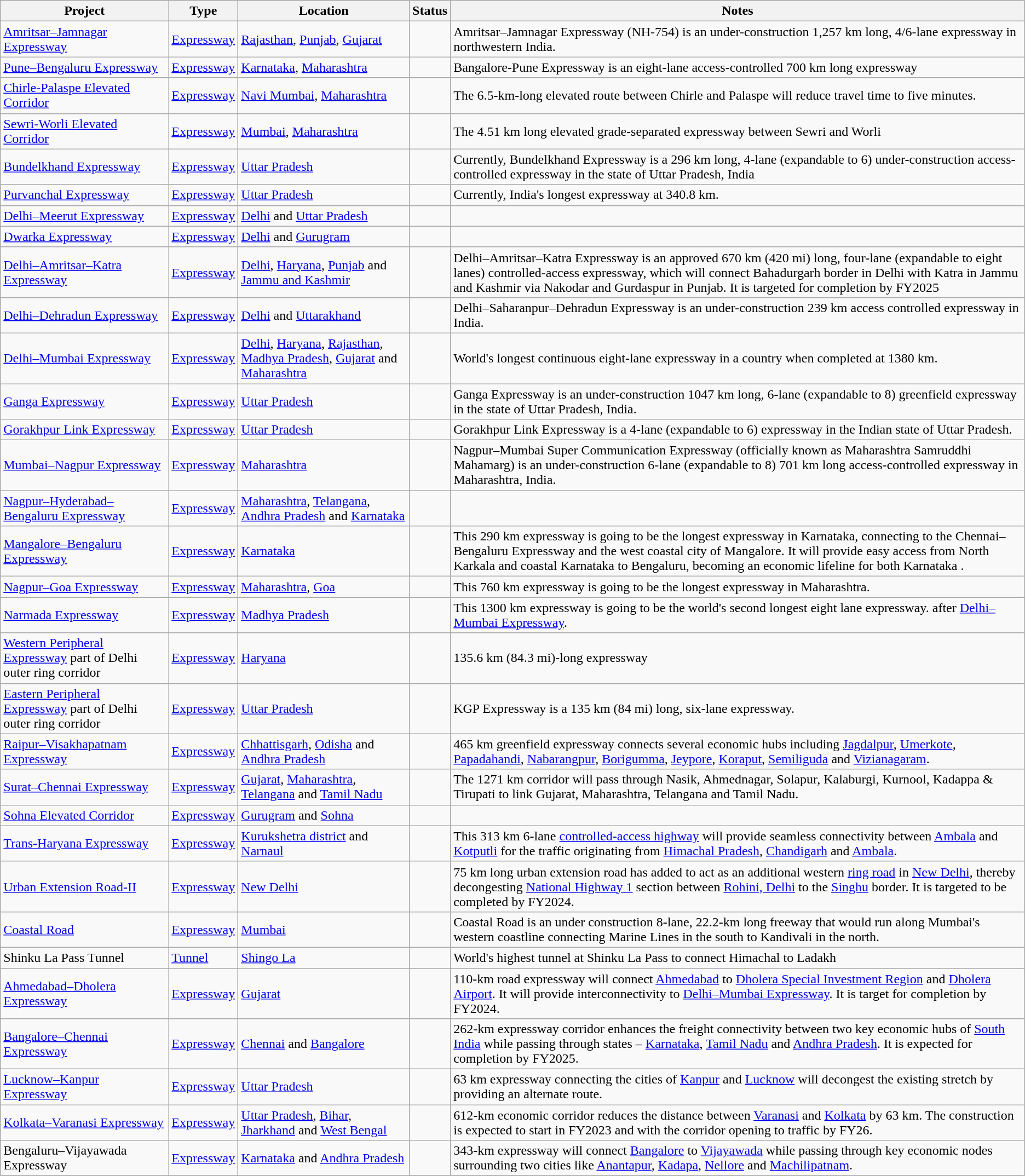<table class="wikitable sortable">
<tr>
<th>Project</th>
<th>Type</th>
<th>Location</th>
<th>Status</th>
<th>Notes</th>
</tr>
<tr>
<td><a href='#'>Amritsar–Jamnagar Expressway</a></td>
<td><a href='#'>Expressway</a></td>
<td><a href='#'>Rajasthan</a>, <a href='#'>Punjab</a>, <a href='#'>Gujarat</a></td>
<td></td>
<td>Amritsar–Jamnagar Expressway (NH-754) is an under-construction 1,257 km long, 4/6-lane expressway in northwestern India.</td>
</tr>
<tr>
<td><a href='#'>Pune–Bengaluru Expressway</a></td>
<td><a href='#'>Expressway</a></td>
<td><a href='#'>Karnataka</a>, <a href='#'>Maharashtra</a></td>
<td></td>
<td>Bangalore-Pune Expressway is an eight-lane access-controlled 700 km long expressway</td>
</tr>
<tr>
<td><a href='#'>Chirle-Palaspe Elevated Corridor</a></td>
<td><a href='#'>Expressway</a></td>
<td><a href='#'>Navi Mumbai</a>, <a href='#'>Maharashtra</a></td>
<td></td>
<td>The 6.5-km-long elevated route between Chirle and Palaspe will reduce travel time to five minutes.</td>
</tr>
<tr>
<td><a href='#'>Sewri-Worli Elevated Corridor</a></td>
<td><a href='#'>Expressway</a></td>
<td><a href='#'>Mumbai</a>, <a href='#'>Maharashtra</a></td>
<td></td>
<td>The 4.51 km long elevated grade-separated expressway between Sewri and Worli</td>
</tr>
<tr>
<td><a href='#'>Bundelkhand Expressway</a></td>
<td><a href='#'>Expressway</a></td>
<td><a href='#'>Uttar Pradesh</a></td>
<td></td>
<td>Currently, Bundelkhand Expressway is a 296 km long, 4-lane (expandable to 6) under-construction access-controlled expressway in the state of Uttar Pradesh, India</td>
</tr>
<tr>
<td><a href='#'>Purvanchal Expressway</a></td>
<td><a href='#'>Expressway</a></td>
<td><a href='#'>Uttar Pradesh</a></td>
<td></td>
<td>Currently, India's longest expressway at 340.8 km.</td>
</tr>
<tr>
<td><a href='#'>Delhi–Meerut Expressway</a></td>
<td><a href='#'>Expressway</a></td>
<td><a href='#'>Delhi</a> and <a href='#'>Uttar Pradesh</a></td>
<td></td>
<td></td>
</tr>
<tr>
<td><a href='#'>Dwarka Expressway</a></td>
<td><a href='#'>Expressway</a></td>
<td><a href='#'>Delhi</a> and <a href='#'>Gurugram</a></td>
<td></td>
<td></td>
</tr>
<tr>
<td><a href='#'>Delhi–Amritsar–Katra Expressway</a></td>
<td><a href='#'>Expressway</a></td>
<td><a href='#'>Delhi</a>, <a href='#'>Haryana</a>, <a href='#'>Punjab</a> and <a href='#'>Jammu and Kashmir</a></td>
<td></td>
<td>Delhi–Amritsar–Katra Expressway is an approved 670 km (420 mi) long, four-lane (expandable to eight lanes) controlled-access expressway, which will connect Bahadurgarh border in Delhi with Katra in Jammu and Kashmir via Nakodar and Gurdaspur in Punjab. It is targeted for completion by FY2025</td>
</tr>
<tr>
<td><a href='#'>Delhi–Dehradun Expressway</a></td>
<td><a href='#'>Expressway</a></td>
<td><a href='#'>Delhi</a> and <a href='#'>Uttarakhand</a></td>
<td></td>
<td>Delhi–Saharanpur–Dehradun Expressway is an under-construction 239 km access controlled expressway in India.</td>
</tr>
<tr>
<td><a href='#'>Delhi–Mumbai Expressway</a></td>
<td><a href='#'>Expressway</a></td>
<td><a href='#'>Delhi</a>, <a href='#'>Haryana</a>, <a href='#'>Rajasthan</a>, <a href='#'>Madhya Pradesh</a>, <a href='#'>Gujarat</a> and <a href='#'>Maharashtra</a></td>
<td></td>
<td>World's longest continuous eight-lane expressway in a country when completed at 1380 km.</td>
</tr>
<tr>
<td><a href='#'>Ganga Expressway</a></td>
<td><a href='#'>Expressway</a></td>
<td><a href='#'>Uttar Pradesh</a></td>
<td></td>
<td>Ganga Expressway is an under-construction 1047 km long, 6-lane (expandable to 8) greenfield expressway in the state of Uttar Pradesh, India.</td>
</tr>
<tr>
<td><a href='#'>Gorakhpur Link Expressway</a></td>
<td><a href='#'>Expressway</a></td>
<td><a href='#'>Uttar Pradesh</a></td>
<td></td>
<td>Gorakhpur Link Expressway is a 4-lane (expandable to 6) expressway in the Indian state of Uttar Pradesh.</td>
</tr>
<tr>
<td><a href='#'>Mumbai–Nagpur Expressway</a></td>
<td><a href='#'>Expressway</a></td>
<td><a href='#'>Maharashtra</a></td>
<td></td>
<td>Nagpur–Mumbai Super Communication Expressway (officially known as Maharashtra Samruddhi Mahamarg) is an under-construction 6-lane (expandable to 8) 701 km long access-controlled expressway in Maharashtra, India.</td>
</tr>
<tr>
<td><a href='#'>Nagpur–Hyderabad–Bengaluru Expressway</a></td>
<td><a href='#'>Expressway</a></td>
<td><a href='#'>Maharashtra</a>, <a href='#'>Telangana</a>, <a href='#'>Andhra Pradesh</a> and <a href='#'>Karnataka</a></td>
<td></td>
</tr>
<tr>
<td><a href='#'>Mangalore–Bengaluru Expressway</a></td>
<td><a href='#'>Expressway</a></td>
<td><a href='#'>Karnataka</a></td>
<td></td>
<td>This 290 km expressway is going to be the longest expressway in Karnataka, connecting to the Chennai–Bengaluru Expressway and the west coastal city of Mangalore. It will provide easy access from North Karkala and coastal Karnataka to Bengaluru, becoming an economic lifeline for both Karnataka .</td>
</tr>
<tr>
<td><a href='#'>Nagpur–Goa Expressway</a></td>
<td><a href='#'>Expressway</a></td>
<td><a href='#'>Maharashtra</a>, <a href='#'>Goa</a></td>
<td></td>
<td>This 760 km expressway is going to be the longest expressway in Maharashtra.</td>
</tr>
<tr>
<td><a href='#'>Narmada Expressway</a></td>
<td><a href='#'>Expressway</a></td>
<td><a href='#'>Madhya Pradesh</a></td>
<td></td>
<td>This 1300 km expressway is going to be the world's second longest eight lane expressway. after <a href='#'>Delhi–Mumbai Expressway</a>.</td>
</tr>
<tr>
<td><a href='#'>Western Peripheral Expressway</a> part of Delhi outer ring corridor</td>
<td><a href='#'>Expressway</a></td>
<td><a href='#'>Haryana</a></td>
<td></td>
<td>135.6 km (84.3 mi)-long expressway</td>
</tr>
<tr>
<td><a href='#'>Eastern Peripheral Expressway</a> part of Delhi outer ring corridor</td>
<td><a href='#'>Expressway</a></td>
<td><a href='#'>Uttar Pradesh</a></td>
<td></td>
<td>KGP Expressway is a 135 km (84 mi) long, six-lane expressway.</td>
</tr>
<tr>
<td><a href='#'>Raipur–Visakhapatnam Expressway</a></td>
<td><a href='#'>Expressway</a></td>
<td><a href='#'>Chhattisgarh</a>, <a href='#'>Odisha</a> and <a href='#'>Andhra Pradesh</a></td>
<td></td>
<td>465 km greenfield expressway connects several economic hubs including <a href='#'>Jagdalpur</a>, <a href='#'>Umerkote</a>, <a href='#'>Papadahandi</a>, <a href='#'>Nabarangpur</a>, <a href='#'>Borigumma</a>, <a href='#'>Jeypore</a>, <a href='#'>Koraput</a>, <a href='#'>Semiliguda</a> and <a href='#'>Vizianagaram</a>.</td>
</tr>
<tr>
<td><a href='#'>Surat–Chennai Expressway</a></td>
<td><a href='#'>Expressway</a></td>
<td><a href='#'>Gujarat</a>, <a href='#'>Maharashtra</a>, <a href='#'>Telangana</a> and <a href='#'>Tamil Nadu</a></td>
<td></td>
<td>The 1271 km corridor will pass through Nasik, Ahmednagar, Solapur, Kalaburgi, Kurnool, Kadappa & Tirupati to link Gujarat, Maharashtra, Telangana and Tamil Nadu.</td>
</tr>
<tr>
<td><a href='#'>Sohna Elevated Corridor</a></td>
<td><a href='#'>Expressway</a></td>
<td><a href='#'>Gurugram</a> and <a href='#'>Sohna</a></td>
<td></td>
<td></td>
</tr>
<tr>
<td><a href='#'>Trans-Haryana Expressway</a></td>
<td><a href='#'>Expressway</a></td>
<td><a href='#'>Kurukshetra district</a> and <a href='#'>Narnaul</a></td>
<td></td>
<td>This 313 km 6-lane <a href='#'>controlled-access highway</a> will provide seamless connectivity between <a href='#'>Ambala</a> and <a href='#'>Kotputli</a> for the traffic originating from <a href='#'>Himachal Pradesh</a>, <a href='#'>Chandigarh</a> and <a href='#'>Ambala</a>.</td>
</tr>
<tr>
<td><a href='#'>Urban Extension Road-II</a></td>
<td><a href='#'>Expressway</a></td>
<td><a href='#'>New Delhi</a></td>
<td></td>
<td>75 km long urban extension road has added to act as an additional western <a href='#'>ring road</a> in <a href='#'>New Delhi</a>, thereby decongesting <a href='#'>National Highway 1</a> section between <a href='#'>Rohini, Delhi</a> to the <a href='#'>Singhu</a> border. It is targeted to be completed by FY2024.</td>
</tr>
<tr>
<td><a href='#'>Coastal Road</a></td>
<td><a href='#'>Expressway</a></td>
<td><a href='#'>Mumbai</a></td>
<td></td>
<td>Coastal Road is an under construction 8-lane, 22.2-km long freeway that would run along Mumbai's western coastline connecting Marine Lines in the south to Kandivali in the north.</td>
</tr>
<tr>
<td>Shinku La Pass Tunnel</td>
<td><a href='#'>Tunnel</a></td>
<td><a href='#'>Shingo La</a></td>
<td></td>
<td>World's highest tunnel at Shinku La Pass to connect Himachal to Ladakh</td>
</tr>
<tr>
<td><a href='#'>Ahmedabad–Dholera Expressway</a></td>
<td><a href='#'>Expressway</a></td>
<td><a href='#'>Gujarat</a></td>
<td></td>
<td>110-km road expressway will connect <a href='#'>Ahmedabad</a> to <a href='#'>Dholera Special Investment Region</a> and <a href='#'>Dholera Airport</a>. It will provide interconnectivity to <a href='#'>Delhi–Mumbai Expressway</a>. It is target for completion by FY2024.</td>
</tr>
<tr>
<td><a href='#'>Bangalore–Chennai Expressway</a></td>
<td><a href='#'>Expressway</a></td>
<td><a href='#'>Chennai</a> and <a href='#'>Bangalore</a></td>
<td></td>
<td>262-km expressway corridor enhances the freight connectivity between two key economic hubs of <a href='#'>South India</a> while passing through states – <a href='#'>Karnataka</a>, <a href='#'>Tamil Nadu</a> and <a href='#'>Andhra Pradesh</a>. It is expected for completion by FY2025.</td>
</tr>
<tr>
<td><a href='#'>Lucknow–Kanpur Expressway</a></td>
<td><a href='#'>Expressway</a></td>
<td><a href='#'>Uttar Pradesh</a></td>
<td></td>
<td>63 km expressway connecting the cities of <a href='#'>Kanpur</a> and <a href='#'>Lucknow</a> will decongest the existing stretch by providing an alternate route.</td>
</tr>
<tr>
<td><a href='#'>Kolkata–Varanasi Expressway</a></td>
<td><a href='#'>Expressway</a></td>
<td><a href='#'>Uttar Pradesh</a>, <a href='#'>Bihar</a>, <a href='#'>Jharkhand</a> and <a href='#'>West Bengal</a></td>
<td></td>
<td>612-km economic corridor reduces the distance between <a href='#'>Varanasi</a> and <a href='#'>Kolkata</a> by 63 km. The construction is expected to start in FY2023 and with the corridor opening to traffic by FY26.</td>
</tr>
<tr>
<td>Bengaluru–Vijayawada Expressway</td>
<td><a href='#'>Expressway</a></td>
<td><a href='#'>Karnataka</a> and <a href='#'>Andhra Pradesh</a></td>
<td></td>
<td>343-km expressway will connect <a href='#'>Bangalore</a> to <a href='#'>Vijayawada</a> while passing through key economic nodes surrounding two cities like <a href='#'>Anantapur</a>, <a href='#'>Kadapa</a>, <a href='#'>Nellore</a> and <a href='#'>Machilipatnam</a>.</td>
</tr>
</table>
